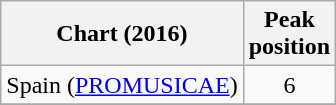<table class="wikitable sortable">
<tr>
<th scope="col">Chart (2016)</th>
<th scope="col">Peak<br>position</th>
</tr>
<tr>
<td>Spain (<a href='#'>PROMUSICAE</a>)</td>
<td align="center">6</td>
</tr>
<tr>
</tr>
</table>
